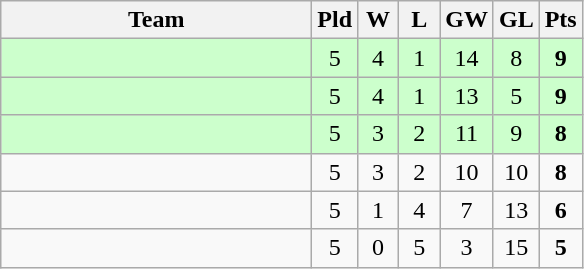<table class="wikitable" style="text-align:center">
<tr>
<th width=200>Team</th>
<th width=20>Pld</th>
<th width=20>W</th>
<th width=20>L</th>
<th width=20>GW</th>
<th width=20>GL</th>
<th width=20>Pts</th>
</tr>
<tr bgcolor=ccffcc>
<td style="text-align:left;"></td>
<td>5</td>
<td>4</td>
<td>1</td>
<td>14</td>
<td>8</td>
<td><strong>9</strong></td>
</tr>
<tr bgcolor=ccffcc>
<td style="text-align:left;"></td>
<td>5</td>
<td>4</td>
<td>1</td>
<td>13</td>
<td>5</td>
<td><strong>9</strong></td>
</tr>
<tr bgcolor=ccffcc>
<td style="text-align:left;"></td>
<td>5</td>
<td>3</td>
<td>2</td>
<td>11</td>
<td>9</td>
<td><strong>8</strong></td>
</tr>
<tr>
<td style="text-align:left;"></td>
<td>5</td>
<td>3</td>
<td>2</td>
<td>10</td>
<td>10</td>
<td><strong>8</strong></td>
</tr>
<tr>
<td style="text-align:left;"></td>
<td>5</td>
<td>1</td>
<td>4</td>
<td>7</td>
<td>13</td>
<td><strong>6</strong></td>
</tr>
<tr>
<td style="text-align:left;"></td>
<td>5</td>
<td>0</td>
<td>5</td>
<td>3</td>
<td>15</td>
<td><strong>5</strong></td>
</tr>
</table>
